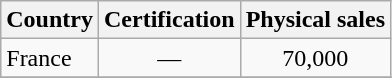<table class="wikitable">
<tr>
<th>Country</th>
<th>Certification</th>
<th>Physical sales</th>
</tr>
<tr>
<td>France</td>
<td align="center">—</td>
<td align="center">70,000</td>
</tr>
<tr>
</tr>
</table>
